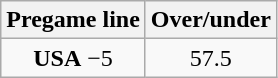<table class="wikitable">
<tr align="center">
<th style=>Pregame line</th>
<th style=>Over/under</th>
</tr>
<tr align="center">
<td><strong>USA</strong> −5</td>
<td>57.5</td>
</tr>
</table>
